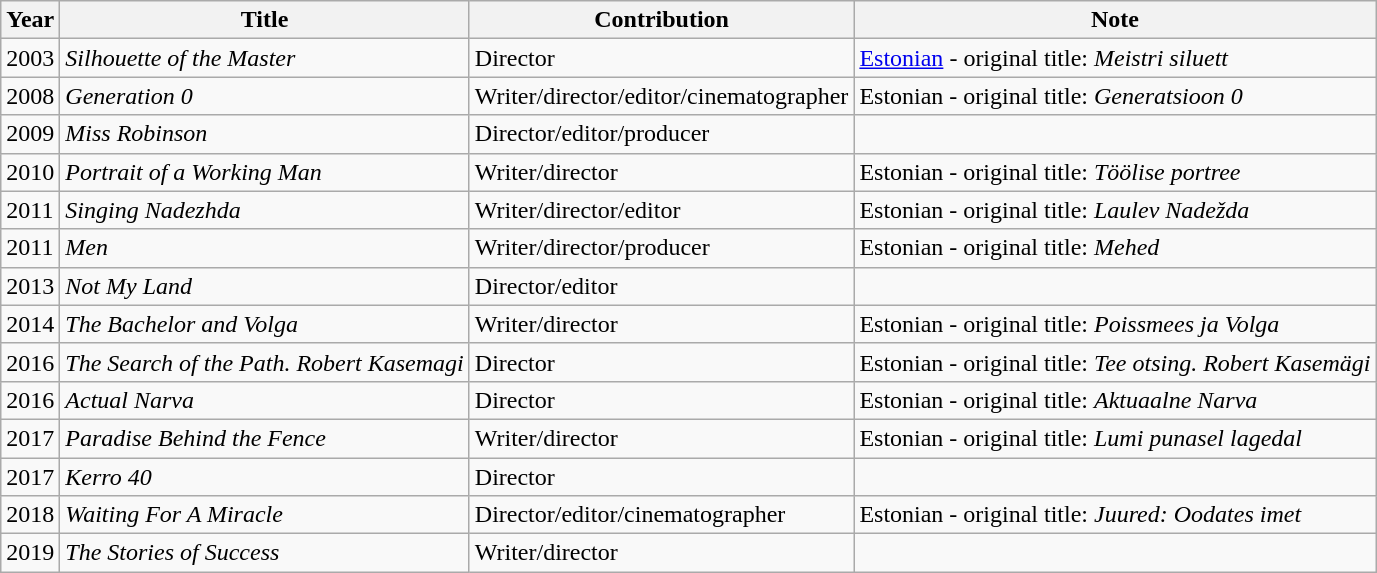<table class="wikitable sortable">
<tr>
<th>Year</th>
<th>Title</th>
<th>Contribution</th>
<th>Note</th>
</tr>
<tr>
<td>2003</td>
<td><em>Silhouette of the Master</em></td>
<td>Director</td>
<td><a href='#'>Estonian</a> - original title: <em>Meistri siluett</em></td>
</tr>
<tr>
<td>2008</td>
<td><em>Generation 0</em></td>
<td>Writer/director/editor/cinematographer</td>
<td>Estonian - original title: <em>Generatsioon 0</em></td>
</tr>
<tr>
<td>2009</td>
<td><em>Miss Robinson</em></td>
<td>Director/editor/producer</td>
<td></td>
</tr>
<tr>
<td>2010</td>
<td><em>Portrait of a Working Man</em></td>
<td>Writer/director</td>
<td>Estonian - original title: <em>Töölise portree</em></td>
</tr>
<tr>
<td>2011</td>
<td><em>Singing Nadezhda</em></td>
<td>Writer/director/editor</td>
<td>Estonian - original title: <em>Laulev Nadežda</em></td>
</tr>
<tr>
<td>2011</td>
<td><em>Men</em></td>
<td>Writer/director/producer</td>
<td>Estonian - original title: <em>Mehed</em></td>
</tr>
<tr>
<td>2013</td>
<td><em>Not My Land</em></td>
<td>Director/editor</td>
<td></td>
</tr>
<tr>
<td>2014</td>
<td><em>The Bachelor and Volga</em></td>
<td>Writer/director</td>
<td>Estonian - original title: <em>Poissmees ja Volga</em></td>
</tr>
<tr>
<td>2016</td>
<td><em>The Search of the Path. Robert Kasemagi</em></td>
<td>Director</td>
<td>Estonian - original title: <em>Tee otsing. Robert Kasemägi</em></td>
</tr>
<tr>
<td>2016</td>
<td><em>Actual Narva</em></td>
<td>Director</td>
<td>Estonian - original title: <em>Aktuaalne Narva</em></td>
</tr>
<tr>
<td>2017</td>
<td><em>Paradise Behind the Fence</em></td>
<td>Writer/director</td>
<td>Estonian - original title: <em>Lumi punasel lagedal</em></td>
</tr>
<tr>
<td>2017</td>
<td><em>Kerro 40</em></td>
<td>Director</td>
<td></td>
</tr>
<tr>
<td>2018</td>
<td><em>Waiting For A Miracle</em></td>
<td>Director/editor/cinematographer</td>
<td>Estonian - original title: <em>Juured: Oodates imet</em></td>
</tr>
<tr>
<td>2019</td>
<td><em>The Stories of Success</em></td>
<td>Writer/director</td>
<td></td>
</tr>
</table>
